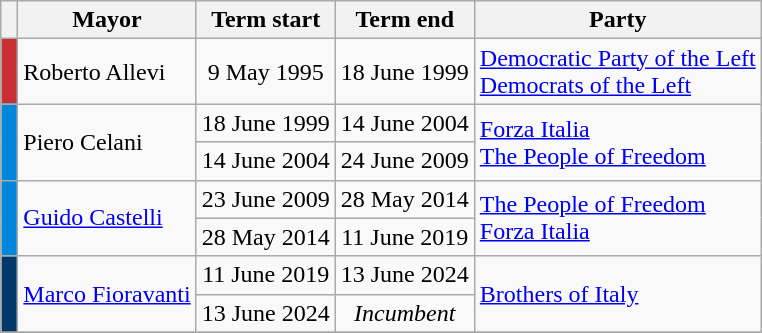<table class="wikitable">
<tr>
<th class=unsortable> </th>
<th>Mayor</th>
<th>Term start</th>
<th>Term end</th>
<th>Party</th>
</tr>
<tr>
<th style="background:#C72F35;"></th>
<td>Roberto Allevi</td>
<td align=center>9 May 1995</td>
<td align=center>18 June 1999</td>
<td><a href='#'>Democratic Party of the Left</a><br><a href='#'>Democrats of the Left</a></td>
</tr>
<tr>
<th rowspan=2 style="background:#0087DC;"></th>
<td rowspan=2>Piero Celani</td>
<td align=center>18 June 1999</td>
<td align=center>14 June 2004</td>
<td rowspan=2><a href='#'>Forza Italia</a><br><a href='#'>The People of Freedom</a></td>
</tr>
<tr>
<td align=center>14 June 2004</td>
<td align=center>24 June 2009</td>
</tr>
<tr>
<th rowspan=2 style="background:#0087DC;"></th>
<td rowspan=2><a href='#'>Guido Castelli</a></td>
<td align=center>23 June 2009</td>
<td align=center>28 May 2014</td>
<td rowspan=2><a href='#'>The People of Freedom</a><br><a href='#'>Forza Italia</a></td>
</tr>
<tr>
<td align=center>28 May 2014</td>
<td align=center>11 June 2019</td>
</tr>
<tr>
<th rowspan=2 style="background:#03386A;"></th>
<td rowspan=2><a href='#'>Marco Fioravanti</a></td>
<td align=center>11 June 2019</td>
<td align=center>13 June 2024</td>
<td rowspan=2><a href='#'>Brothers of Italy</a></td>
</tr>
<tr>
<td align=center>13 June 2024</td>
<td align=center><em>Incumbent</em></td>
</tr>
<tr>
</tr>
</table>
